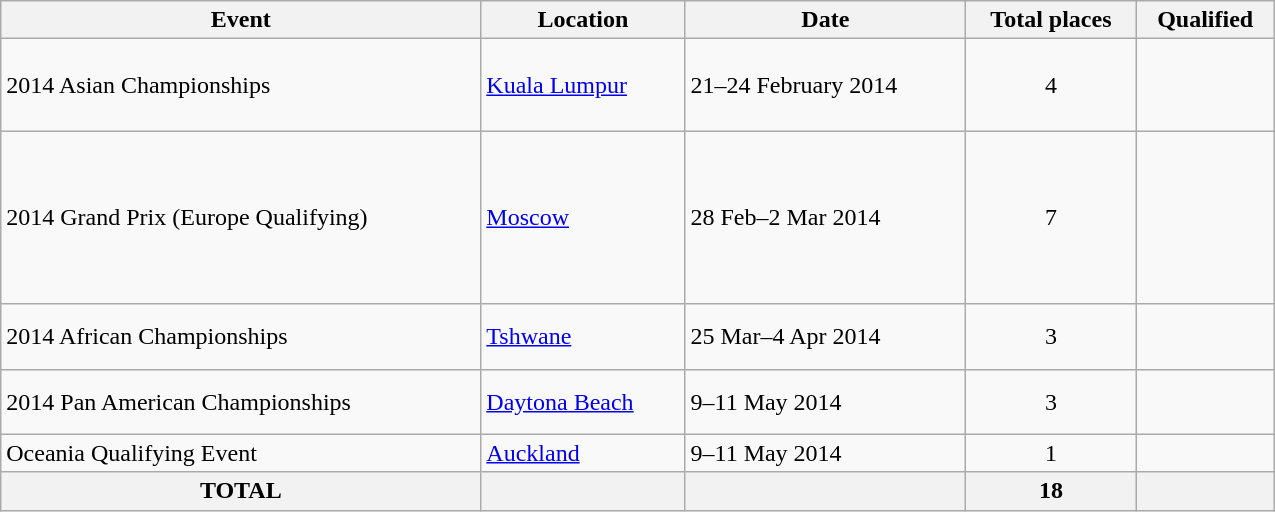<table class="wikitable" width=850>
<tr>
<th>Event</th>
<th>Location</th>
<th>Date</th>
<th>Total places</th>
<th>Qualified</th>
</tr>
<tr>
<td>2014 Asian Championships</td>
<td> <a href='#'>Kuala Lumpur</a></td>
<td>21–24 February 2014</td>
<td align="center">4</td>
<td><br><br><br></td>
</tr>
<tr>
<td>2014 Grand Prix (Europe Qualifying)</td>
<td> <a href='#'>Moscow</a></td>
<td>28 Feb–2 Mar 2014</td>
<td align="center">7</td>
<td><br><br><br><br><br><br></td>
</tr>
<tr>
<td>2014 African Championships</td>
<td> <a href='#'>Tshwane</a></td>
<td>25 Mar–4 Apr 2014</td>
<td align="center">3</td>
<td><br><br></td>
</tr>
<tr>
<td>2014 Pan American Championships</td>
<td> <a href='#'>Daytona Beach</a></td>
<td>9–11 May 2014</td>
<td align="center">3</td>
<td><br><br></td>
</tr>
<tr>
<td>Oceania Qualifying Event</td>
<td> <a href='#'>Auckland</a></td>
<td>9–11 May 2014</td>
<td align="center">1</td>
<td></td>
</tr>
<tr>
<th>TOTAL</th>
<th></th>
<th></th>
<th>18</th>
<th></th>
</tr>
</table>
